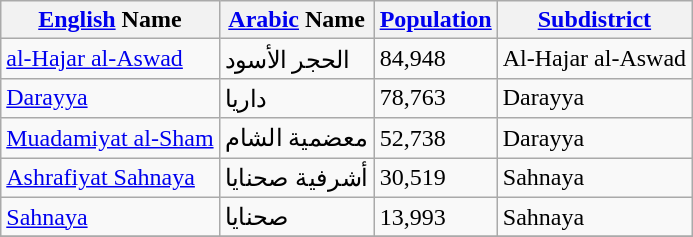<table class="wikitable sortable">
<tr>
<th><a href='#'>English</a> Name</th>
<th><a href='#'>Arabic</a> Name</th>
<th><a href='#'>Population</a></th>
<th><a href='#'>Subdistrict</a></th>
</tr>
<tr>
<td><a href='#'>al-Hajar al-Aswad</a></td>
<td>الحجر الأسود</td>
<td>84,948</td>
<td>Al-Hajar al-Aswad</td>
</tr>
<tr>
<td><a href='#'>Darayya</a></td>
<td>داريا</td>
<td>78,763</td>
<td>Darayya</td>
</tr>
<tr>
<td><a href='#'>Muadamiyat al-Sham</a></td>
<td>معضمية الشام</td>
<td>52,738</td>
<td>Darayya</td>
</tr>
<tr>
<td><a href='#'>Ashrafiyat Sahnaya</a></td>
<td>أشرفية صحنايا</td>
<td>30,519</td>
<td>Sahnaya</td>
</tr>
<tr>
<td><a href='#'>Sahnaya</a></td>
<td>صحنايا</td>
<td>13,993</td>
<td>Sahnaya</td>
</tr>
<tr>
</tr>
</table>
